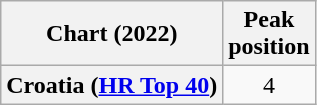<table class="wikitable sortable plainrowheaders" style="text-align:center">
<tr>
<th scope="col">Chart (2022)</th>
<th scope="col">Peak<br>position</th>
</tr>
<tr>
<th scope="row">Croatia (<a href='#'>HR Top 40</a>)</th>
<td>4</td>
</tr>
</table>
